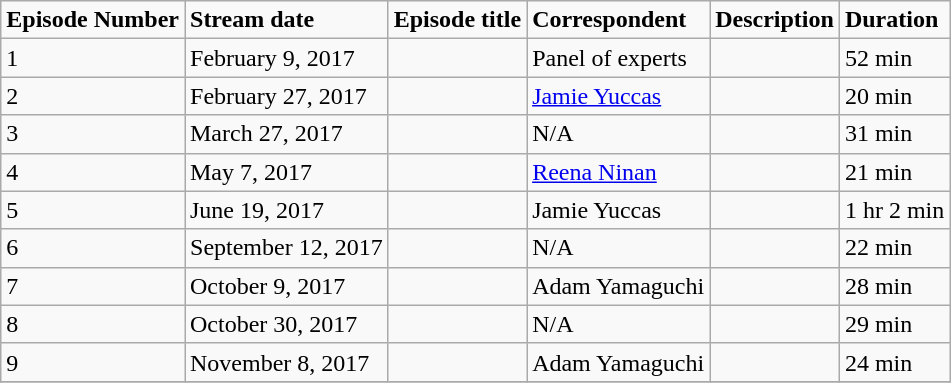<table class="wikitable">
<tr>
<td><strong>Episode Number</strong></td>
<td><strong>Stream date</strong></td>
<td><strong>Episode title</strong></td>
<td><strong>Correspondent</strong></td>
<td><strong>Description</strong></td>
<td><strong>Duration</strong></td>
</tr>
<tr>
<td>1</td>
<td>February 9, 2017</td>
<td></td>
<td>Panel of experts</td>
<td></td>
<td>52 min</td>
</tr>
<tr>
<td>2</td>
<td>February 27, 2017</td>
<td></td>
<td><a href='#'>Jamie Yuccas</a></td>
<td></td>
<td>20 min</td>
</tr>
<tr>
<td>3</td>
<td>March 27, 2017</td>
<td></td>
<td>N/A</td>
<td></td>
<td>31 min</td>
</tr>
<tr>
<td>4</td>
<td>May 7, 2017</td>
<td></td>
<td><a href='#'>Reena Ninan</a></td>
<td></td>
<td>21 min</td>
</tr>
<tr>
<td>5</td>
<td>June 19, 2017</td>
<td></td>
<td>Jamie Yuccas</td>
<td></td>
<td>1 hr 2 min</td>
</tr>
<tr>
<td>6</td>
<td>September 12, 2017</td>
<td></td>
<td>N/A</td>
<td></td>
<td>22 min</td>
</tr>
<tr>
<td>7</td>
<td>October 9, 2017</td>
<td></td>
<td>Adam Yamaguchi</td>
<td></td>
<td>28 min</td>
</tr>
<tr>
<td>8</td>
<td>October 30, 2017</td>
<td></td>
<td>N/A</td>
<td></td>
<td>29 min</td>
</tr>
<tr>
<td>9</td>
<td>November 8, 2017</td>
<td></td>
<td>Adam Yamaguchi</td>
<td></td>
<td>24 min</td>
</tr>
<tr>
</tr>
</table>
